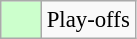<table class="wikitable" style="font-size: 95%">
<tr>
<td style="background:#cfc; width:20px;"> </td>
<td>Play-offs</td>
</tr>
</table>
